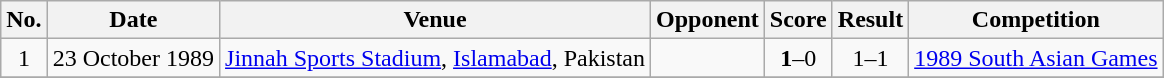<table class="wikitable plainrowheaders sortable">
<tr>
<th scope="col">No.</th>
<th scope="col">Date</th>
<th scope="col">Venue</th>
<th scope="col">Opponent</th>
<th scope="col">Score</th>
<th scope="col">Result</th>
<th scope="col">Competition</th>
</tr>
<tr>
<td align="center">1</td>
<td>23 October 1989</td>
<td><a href='#'>Jinnah Sports Stadium</a>, <a href='#'>Islamabad</a>, Pakistan</td>
<td></td>
<td align="center"><strong>1</strong>–0</td>
<td align="center">1–1</td>
<td><a href='#'>1989 South Asian Games</a></td>
</tr>
<tr>
</tr>
</table>
